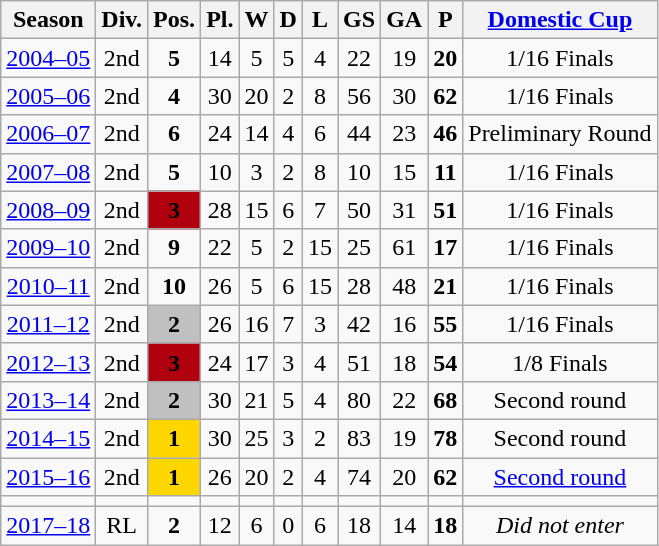<table class="wikitable">
<tr>
<th>Season</th>
<th>Div.</th>
<th>Pos.</th>
<th>Pl.</th>
<th>W</th>
<th>D</th>
<th>L</th>
<th>GS</th>
<th>GA</th>
<th>P</th>
<th><a href='#'>Domestic Cup</a></th>
</tr>
<tr>
<td align=center><a href='#'>2004–05</a></td>
<td align=center>2nd</td>
<td align=center><strong>5</strong></td>
<td align=center>14</td>
<td align=center>5</td>
<td align=center>5</td>
<td align=center>4</td>
<td align=center>22</td>
<td align=center>19</td>
<td align=center><strong>20</strong></td>
<td align=center>1/16 Finals</td>
</tr>
<tr>
<td align=center><a href='#'>2005–06</a></td>
<td align=center>2nd</td>
<td align=center><strong>4</strong></td>
<td align=center>30</td>
<td align=center>20</td>
<td align=center>2</td>
<td align=center>8</td>
<td align=center>56</td>
<td align=center>30</td>
<td align=center><strong>62</strong></td>
<td align=center>1/16 Finals</td>
</tr>
<tr>
<td align=center><a href='#'>2006–07</a></td>
<td align=center>2nd</td>
<td align=center><strong>6</strong></td>
<td align=center>24</td>
<td align=center>14</td>
<td align=center>4</td>
<td align=center>6</td>
<td align=center>44</td>
<td align=center>23</td>
<td align=center><strong>46</strong></td>
<td align=center>Preliminary Round</td>
</tr>
<tr>
<td align=center><a href='#'>2007–08</a></td>
<td align=center>2nd</td>
<td align=center><strong>5</strong></td>
<td align=center>10</td>
<td align=center>3</td>
<td align=center>2</td>
<td align=center>8</td>
<td align=center>10</td>
<td align=center>15</td>
<td align=center><strong>11</strong></td>
<td align=center>1/16 Finals</td>
</tr>
<tr>
<td align=center><a href='#'>2008–09</a></td>
<td align=center>2nd</td>
<td align=center bgcolor=bronze><strong>3</strong></td>
<td align=center>28</td>
<td align=center>15</td>
<td align=center>6</td>
<td align=center>7</td>
<td align=center>50</td>
<td align=center>31</td>
<td align=center><strong>51</strong></td>
<td align=center>1/16 Finals</td>
</tr>
<tr>
<td align=center><a href='#'>2009–10</a></td>
<td align=center>2nd</td>
<td align=center><strong>9</strong></td>
<td align=center>22</td>
<td align=center>5</td>
<td align=center>2</td>
<td align=center>15</td>
<td align=center>25</td>
<td align=center>61</td>
<td align=center><strong>17</strong></td>
<td align=center>1/16 Finals</td>
</tr>
<tr>
<td align=center><a href='#'>2010–11</a></td>
<td align=center>2nd</td>
<td align=center><strong>10</strong></td>
<td align=center>26</td>
<td align=center>5</td>
<td align=center>6</td>
<td align=center>15</td>
<td align=center>28</td>
<td align=center>48</td>
<td align=center><strong>21</strong></td>
<td align=center>1/16 Finals</td>
</tr>
<tr>
<td align=center><a href='#'>2011–12</a></td>
<td align=center>2nd</td>
<td align=center bgcolor=silver><strong>2</strong></td>
<td align=center>26</td>
<td align=center>16</td>
<td align=center>7</td>
<td align=center>3</td>
<td align=center>42</td>
<td align=center>16</td>
<td align=center><strong>55</strong></td>
<td align=center>1/16 Finals</td>
</tr>
<tr>
<td align=center><a href='#'>2012–13</a></td>
<td align=center>2nd</td>
<td align=center bgcolor=bronze><strong>3</strong></td>
<td align=center>24</td>
<td align=center>17</td>
<td align=center>3</td>
<td align=center>4</td>
<td align=center>51</td>
<td align=center>18</td>
<td align=center><strong>54</strong></td>
<td align=center>1/8 Finals</td>
</tr>
<tr>
<td align=center><a href='#'>2013–14</a></td>
<td align=center>2nd</td>
<td align=center bgcolor=silver><strong>2</strong></td>
<td align=center>30</td>
<td align=center>21</td>
<td align=center>5</td>
<td align=center>4</td>
<td align=center>80</td>
<td align=center>22</td>
<td align=center><strong>68</strong></td>
<td align=center>Second round</td>
</tr>
<tr>
<td align=center><a href='#'>2014–15</a></td>
<td align=center>2nd</td>
<td align=center bgcolor=gold><strong>1</strong></td>
<td align=center>30</td>
<td align=center>25</td>
<td align=center>3</td>
<td align=center>2</td>
<td align=center>83</td>
<td align=center>19</td>
<td align=center><strong>78</strong></td>
<td align=center>Second round</td>
</tr>
<tr>
<td align=center><a href='#'>2015–16</a></td>
<td align=center>2nd</td>
<td align=center bgcolor=gold><strong>1</strong></td>
<td align=center>26</td>
<td align=center>20</td>
<td align=center>2</td>
<td align=center>4</td>
<td align=center>74</td>
<td align=center>20</td>
<td align=center><strong>62</strong></td>
<td align=center><a href='#'>Second round</a></td>
</tr>
<tr>
<td align=center></td>
<td align=center></td>
<td align=center></td>
<td align=center></td>
<td align=center></td>
<td align=center></td>
<td align=center></td>
<td align=center></td>
<td align=center></td>
<td align=center></td>
<td align=center></td>
</tr>
<tr>
<td align=center><a href='#'>2017–18</a></td>
<td align=center>RL</td>
<td align=center><strong>2</strong></td>
<td align=center>12</td>
<td align=center>6</td>
<td align=center>0</td>
<td align=center>6</td>
<td align=center>18</td>
<td align=center>14</td>
<td align=center><strong>18</strong></td>
<td align=center><em>Did not enter</em></td>
</tr>
</table>
